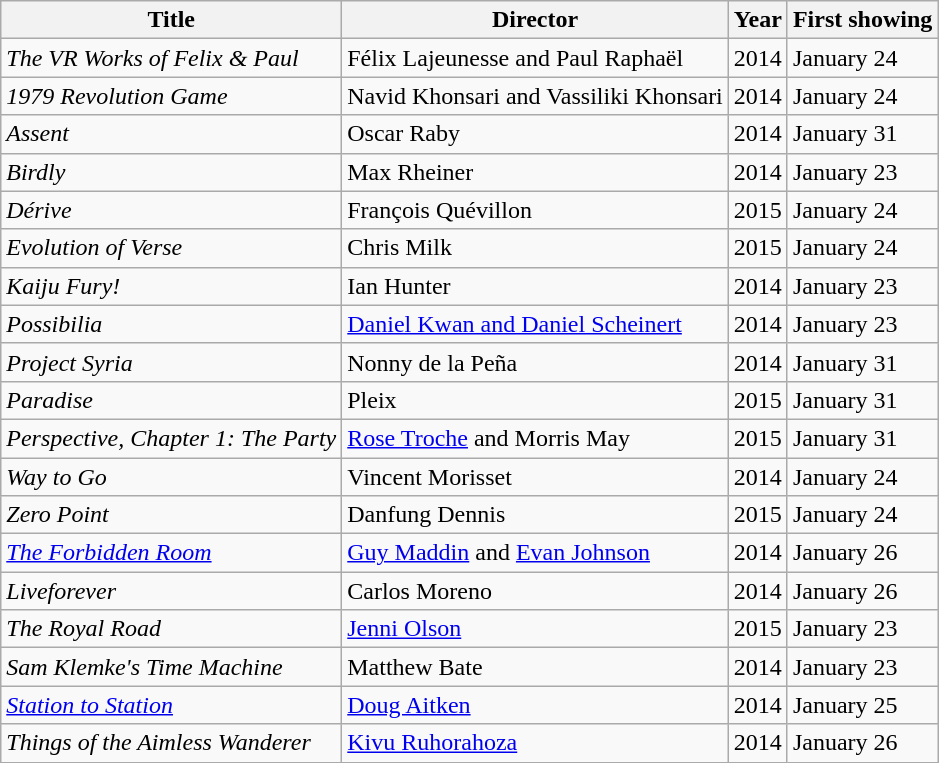<table class="wikitable sortable">
<tr>
<th>Title</th>
<th>Director</th>
<th>Year</th>
<th>First showing</th>
</tr>
<tr>
<td><em>The VR Works of Felix & Paul</em></td>
<td>Félix Lajeunesse and Paul Raphaël</td>
<td>2014</td>
<td>January 24</td>
</tr>
<tr>
<td><em>1979 Revolution Game</em></td>
<td>Navid Khonsari and Vassiliki Khonsari</td>
<td>2014</td>
<td>January 24</td>
</tr>
<tr>
<td><em>Assent</em></td>
<td>Oscar Raby</td>
<td>2014</td>
<td>January 31</td>
</tr>
<tr>
<td><em>Birdly</em></td>
<td>Max Rheiner</td>
<td>2014</td>
<td>January 23</td>
</tr>
<tr>
<td><em>Dérive</em></td>
<td>François Quévillon</td>
<td>2015</td>
<td>January 24</td>
</tr>
<tr>
<td><em>Evolution of Verse</em></td>
<td>Chris Milk</td>
<td>2015</td>
<td>January 24</td>
</tr>
<tr>
<td><em>Kaiju Fury!</em></td>
<td>Ian Hunter</td>
<td>2014</td>
<td>January 23</td>
</tr>
<tr>
<td><em>Possibilia</em></td>
<td><a href='#'>Daniel Kwan and Daniel Scheinert</a></td>
<td>2014</td>
<td>January 23</td>
</tr>
<tr>
<td><em>Project Syria</em></td>
<td>Nonny de la Peña</td>
<td>2014</td>
<td>January 31</td>
</tr>
<tr>
<td><em>Paradise</em></td>
<td>Pleix</td>
<td>2015</td>
<td>January 31</td>
</tr>
<tr>
<td><em>Perspective, Chapter 1: The Party</em></td>
<td><a href='#'>Rose Troche</a> and Morris May</td>
<td>2015</td>
<td>January 31</td>
</tr>
<tr>
<td><em>Way to Go</em></td>
<td>Vincent Morisset</td>
<td>2014</td>
<td>January 24</td>
</tr>
<tr>
<td><em>Zero Point</em></td>
<td>Danfung Dennis</td>
<td>2015</td>
<td>January 24</td>
</tr>
<tr>
<td><em><a href='#'>The Forbidden Room</a></em></td>
<td><a href='#'>Guy Maddin</a> and <a href='#'>Evan Johnson</a></td>
<td>2014</td>
<td>January 26</td>
</tr>
<tr>
<td><em>Liveforever</em></td>
<td>Carlos Moreno</td>
<td>2014</td>
<td>January 26</td>
</tr>
<tr>
<td><em>The Royal Road</em></td>
<td><a href='#'>Jenni Olson</a></td>
<td>2015</td>
<td>January 23</td>
</tr>
<tr>
<td><em>Sam Klemke's Time Machine</em></td>
<td>Matthew Bate</td>
<td>2014</td>
<td>January 23</td>
</tr>
<tr>
<td><em><a href='#'>Station to Station</a></em></td>
<td><a href='#'>Doug Aitken</a></td>
<td>2014</td>
<td>January 25</td>
</tr>
<tr>
<td><em>Things of the Aimless Wanderer</em></td>
<td><a href='#'>Kivu Ruhorahoza</a></td>
<td>2014</td>
<td>January 26</td>
</tr>
</table>
